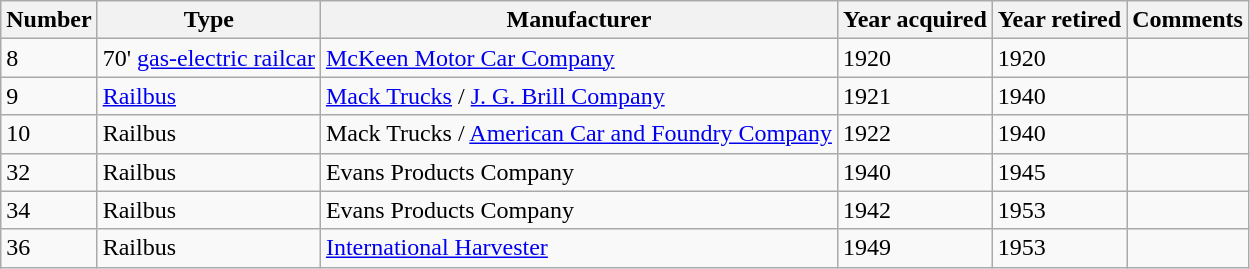<table class="wikitable">
<tr>
<th>Number</th>
<th>Type</th>
<th>Manufacturer</th>
<th>Year acquired</th>
<th>Year retired</th>
<th>Comments</th>
</tr>
<tr>
<td>8</td>
<td>70' <a href='#'>gas-electric railcar</a></td>
<td><a href='#'>McKeen Motor Car Company</a></td>
<td>1920</td>
<td>1920</td>
<td></td>
</tr>
<tr>
<td>9</td>
<td><a href='#'>Railbus</a></td>
<td><a href='#'>Mack Trucks</a> / <a href='#'>J. G. Brill Company</a></td>
<td>1921</td>
<td>1940</td>
<td></td>
</tr>
<tr>
<td>10</td>
<td>Railbus</td>
<td>Mack Trucks / <a href='#'>American Car and Foundry Company</a></td>
<td>1922</td>
<td>1940</td>
<td></td>
</tr>
<tr>
<td>32</td>
<td>Railbus</td>
<td>Evans Products Company</td>
<td>1940</td>
<td>1945</td>
<td></td>
</tr>
<tr>
<td>34</td>
<td>Railbus</td>
<td>Evans Products Company</td>
<td>1942</td>
<td>1953</td>
<td></td>
</tr>
<tr>
<td>36</td>
<td>Railbus</td>
<td><a href='#'>International Harvester</a></td>
<td>1949</td>
<td>1953</td>
<td></td>
</tr>
</table>
